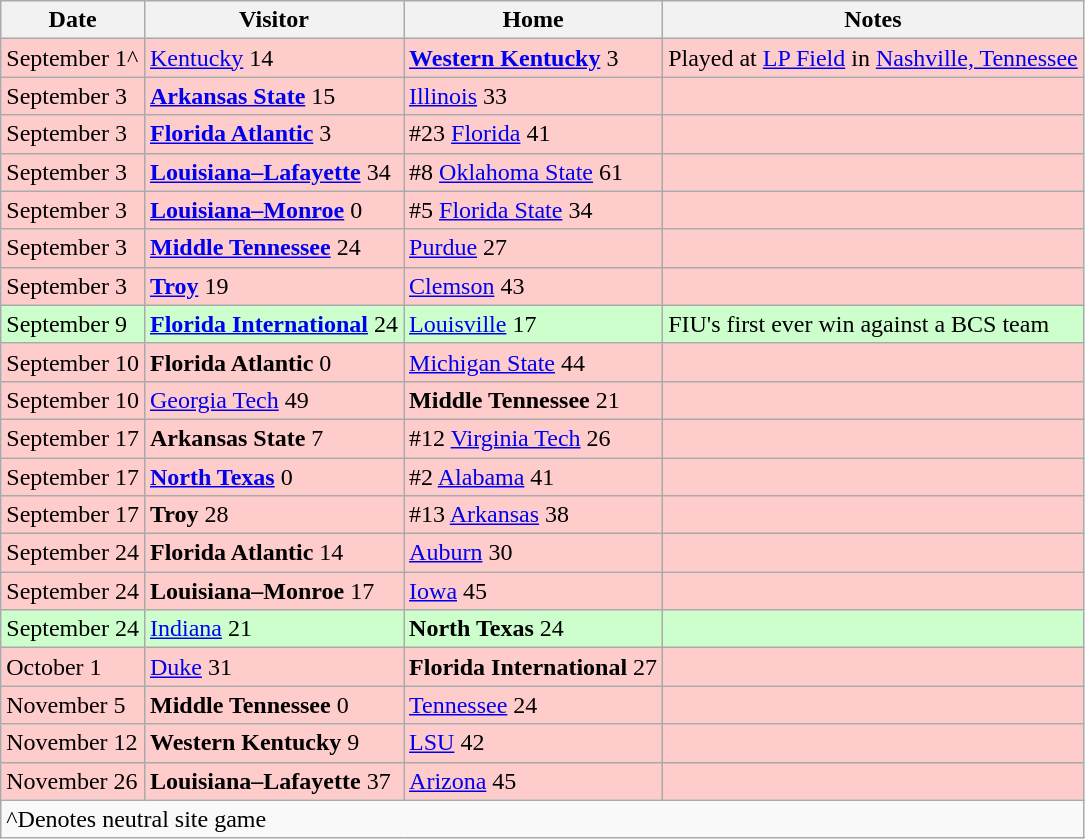<table class="wikitable">
<tr>
<th>Date</th>
<th>Visitor</th>
<th>Home</th>
<th>Notes</th>
</tr>
<tr style="background:#fcc;">
<td>September 1^</td>
<td><a href='#'>Kentucky</a> 14</td>
<td><strong><a href='#'>Western Kentucky</a></strong> 3</td>
<td>Played at <a href='#'>LP Field</a> in <a href='#'>Nashville, Tennessee</a></td>
</tr>
<tr style="background:#fcc;">
<td>September 3</td>
<td><strong><a href='#'>Arkansas State</a></strong> 15</td>
<td><a href='#'>Illinois</a> 33</td>
<td></td>
</tr>
<tr style="background:#fcc;">
<td>September 3</td>
<td><strong><a href='#'>Florida Atlantic</a></strong> 3</td>
<td>#23 <a href='#'>Florida</a> 41</td>
<td></td>
</tr>
<tr style="background:#fcc;">
<td>September 3</td>
<td><strong><a href='#'>Louisiana–Lafayette</a></strong> 34</td>
<td>#8 <a href='#'>Oklahoma State</a> 61</td>
<td></td>
</tr>
<tr style="background:#fcc;">
<td>September 3</td>
<td><strong><a href='#'>Louisiana–Monroe</a></strong> 0</td>
<td>#5 <a href='#'>Florida State</a> 34</td>
<td></td>
</tr>
<tr style="background:#fcc;">
<td>September 3</td>
<td><strong><a href='#'>Middle Tennessee</a></strong> 24</td>
<td><a href='#'>Purdue</a> 27</td>
<td></td>
</tr>
<tr style="background:#fcc;">
<td>September 3</td>
<td><strong><a href='#'>Troy</a></strong> 19</td>
<td><a href='#'>Clemson</a> 43</td>
<td></td>
</tr>
<tr style="background:#cfc;">
<td>September 9</td>
<td><strong><a href='#'>Florida International</a></strong> 24</td>
<td><a href='#'>Louisville</a> 17</td>
<td>FIU's first ever win against a BCS team</td>
</tr>
<tr style="background:#fcc;">
<td>September 10</td>
<td><strong>Florida Atlantic</strong> 0</td>
<td><a href='#'>Michigan State</a> 44</td>
<td></td>
</tr>
<tr style="background:#fcc;">
<td>September 10</td>
<td><a href='#'>Georgia Tech</a> 49</td>
<td><strong>Middle Tennessee</strong> 21</td>
<td></td>
</tr>
<tr style="background:#fcc;">
<td>September 17</td>
<td><strong>Arkansas State</strong> 7</td>
<td>#12 <a href='#'>Virginia Tech</a> 26</td>
<td></td>
</tr>
<tr style="background:#fcc;">
<td>September 17</td>
<td><strong><a href='#'>North Texas</a></strong> 0</td>
<td>#2 <a href='#'>Alabama</a> 41</td>
<td></td>
</tr>
<tr style="background:#fcc;">
<td>September 17</td>
<td><strong>Troy</strong> 28</td>
<td>#13 <a href='#'>Arkansas</a> 38</td>
<td></td>
</tr>
<tr style="background:#fcc;">
<td>September 24</td>
<td><strong>Florida Atlantic</strong> 14</td>
<td><a href='#'>Auburn</a> 30</td>
<td></td>
</tr>
<tr style="background:#fcc;">
<td>September 24</td>
<td><strong>Louisiana–Monroe</strong> 17</td>
<td><a href='#'>Iowa</a> 45</td>
<td></td>
</tr>
<tr style="background:#cfc;">
<td>September 24</td>
<td><a href='#'>Indiana</a> 21</td>
<td><strong>North Texas</strong> 24</td>
<td></td>
</tr>
<tr style="background:#fcc;">
<td>October 1</td>
<td><a href='#'>Duke</a> 31</td>
<td><strong>Florida International</strong> 27</td>
<td></td>
</tr>
<tr style="background:#fcc;">
<td>November 5</td>
<td><strong>Middle Tennessee</strong> 0</td>
<td><a href='#'>Tennessee</a> 24</td>
<td></td>
</tr>
<tr style="background:#fcc;">
<td>November 12</td>
<td><strong>Western Kentucky</strong> 9</td>
<td><a href='#'>LSU</a> 42</td>
<td></td>
</tr>
<tr style="background:#fcc;">
<td>November 26</td>
<td><strong>Louisiana–Lafayette</strong> 37</td>
<td><a href='#'>Arizona</a> 45</td>
<td></td>
</tr>
<tr>
<td colspan=4>^Denotes neutral site game</td>
</tr>
</table>
